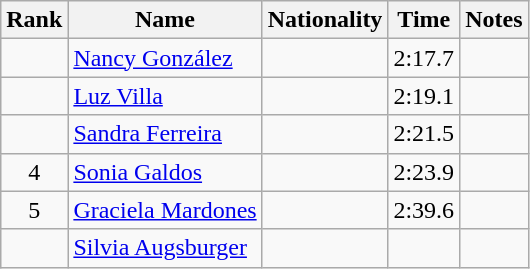<table class="wikitable sortable" style="text-align:center">
<tr>
<th>Rank</th>
<th>Name</th>
<th>Nationality</th>
<th>Time</th>
<th>Notes</th>
</tr>
<tr>
<td></td>
<td align=left><a href='#'>Nancy González</a></td>
<td align=left></td>
<td>2:17.7</td>
<td></td>
</tr>
<tr>
<td></td>
<td align=left><a href='#'>Luz Villa</a></td>
<td align=left></td>
<td>2:19.1</td>
<td></td>
</tr>
<tr>
<td></td>
<td align=left><a href='#'>Sandra Ferreira</a></td>
<td align=left></td>
<td>2:21.5</td>
<td></td>
</tr>
<tr>
<td>4</td>
<td align=left><a href='#'>Sonia Galdos</a></td>
<td align=left></td>
<td>2:23.9</td>
<td></td>
</tr>
<tr>
<td>5</td>
<td align=left><a href='#'>Graciela Mardones</a></td>
<td align=left></td>
<td>2:39.6</td>
<td></td>
</tr>
<tr>
<td></td>
<td align=left><a href='#'>Silvia Augsburger</a></td>
<td align=left></td>
<td></td>
<td></td>
</tr>
</table>
